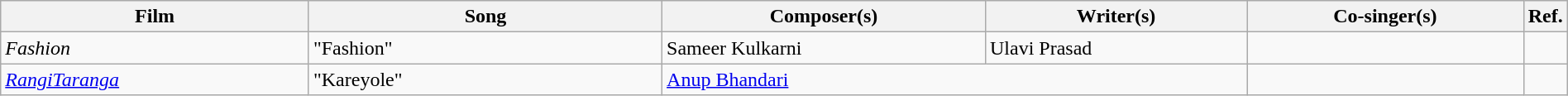<table class="wikitable plainrowheaders" width="100%" textcolor:#000;">
<tr>
<th scope="col" width=20%><strong>Film</strong></th>
<th scope="col" width=23%><strong>Song</strong></th>
<th scope="col" width=21%><strong>Composer(s)</strong></th>
<th scope="col" width=17%><strong>Writer(s)</strong></th>
<th scope="col" width=18%><strong>Co-singer(s)</strong></th>
<th scope="col" width=1%><strong>Ref.</strong></th>
</tr>
<tr>
<td><em>Fashion</em></td>
<td>"Fashion"</td>
<td>Sameer Kulkarni</td>
<td>Ulavi Prasad</td>
<td></td>
<td></td>
</tr>
<tr>
<td><em><a href='#'>RangiTaranga</a></em></td>
<td>"Kareyole"</td>
<td colspan="2"><a href='#'>Anup Bhandari</a></td>
<td></td>
<td></td>
</tr>
</table>
